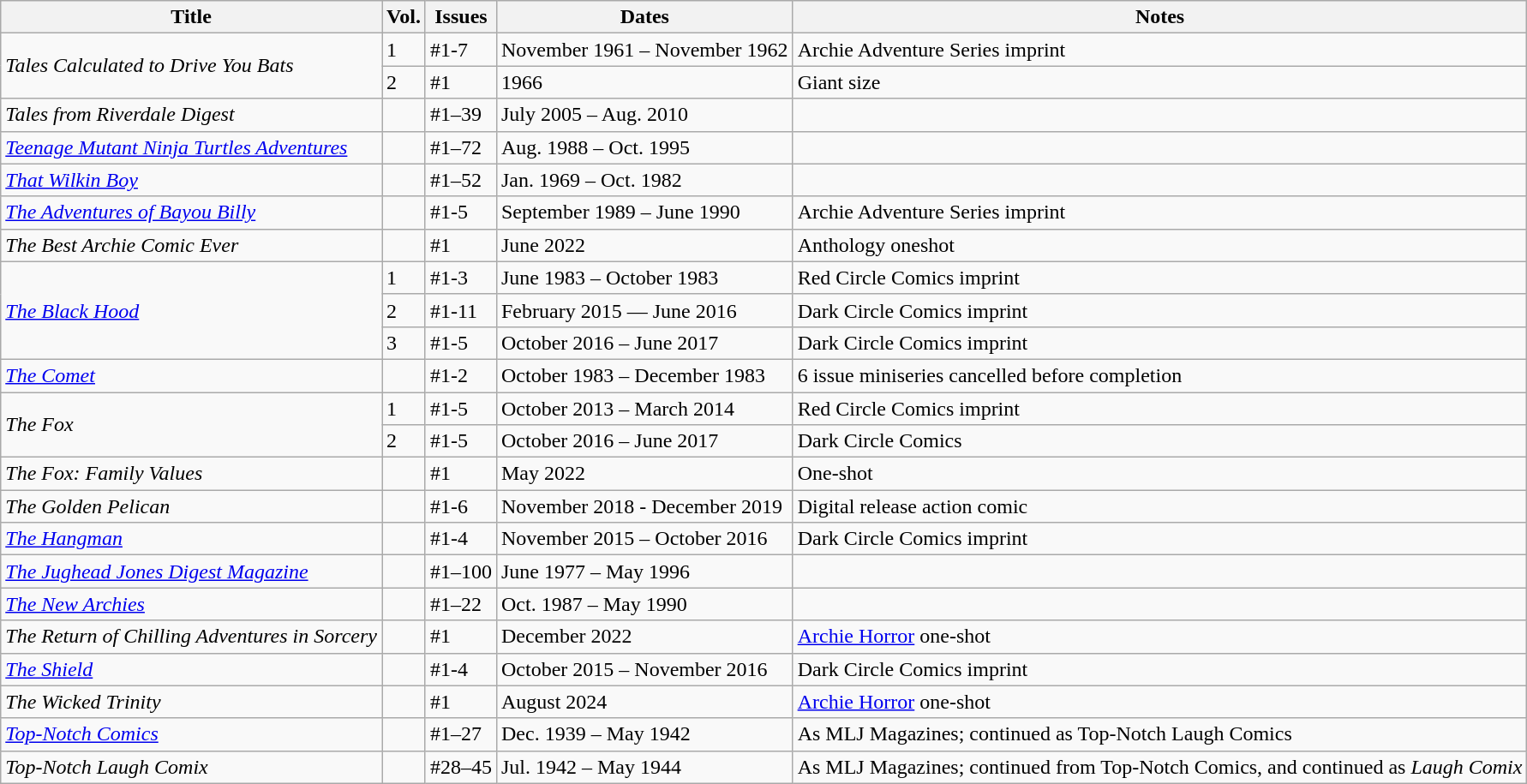<table class="wikitable">
<tr>
<th>Title</th>
<th>Vol.</th>
<th>Issues</th>
<th>Dates</th>
<th>Notes</th>
</tr>
<tr>
<td rowspan="2"><em>Tales Calculated to Drive You Bats</em></td>
<td>1</td>
<td>#1-7</td>
<td>November 1961 – November 1962</td>
<td>Archie Adventure Series imprint</td>
</tr>
<tr>
<td>2</td>
<td>#1</td>
<td>1966</td>
<td>Giant size</td>
</tr>
<tr>
<td><em>Tales from Riverdale Digest</em></td>
<td></td>
<td>#1–39</td>
<td>July 2005 – Aug. 2010</td>
<td></td>
</tr>
<tr>
<td><em><a href='#'>Teenage Mutant Ninja Turtles Adventures</a></em></td>
<td></td>
<td>#1–72</td>
<td>Aug. 1988 – Oct. 1995</td>
<td></td>
</tr>
<tr>
<td><em><a href='#'>That Wilkin Boy</a></em></td>
<td></td>
<td>#1–52</td>
<td>Jan. 1969 – Oct. 1982</td>
<td></td>
</tr>
<tr>
<td><em><a href='#'>The Adventures of Bayou Billy</a></em></td>
<td></td>
<td>#1-5</td>
<td>September 1989 – June 1990</td>
<td>Archie Adventure Series imprint</td>
</tr>
<tr>
<td><em>The Best Archie Comic Ever</em></td>
<td></td>
<td>#1</td>
<td>June 2022</td>
<td>Anthology oneshot</td>
</tr>
<tr>
<td rowspan="3"><em><a href='#'>The Black Hood</a></em></td>
<td>1</td>
<td>#1-3</td>
<td>June 1983 – October 1983</td>
<td>Red Circle Comics imprint</td>
</tr>
<tr>
<td>2</td>
<td>#1-11</td>
<td>February 2015 — June 2016</td>
<td>Dark Circle Comics imprint</td>
</tr>
<tr>
<td>3</td>
<td>#1-5</td>
<td>October 2016 – June 2017</td>
<td>Dark Circle Comics imprint</td>
</tr>
<tr>
<td><em><a href='#'>The Comet</a></em></td>
<td></td>
<td>#1-2</td>
<td>October 1983 – December 1983</td>
<td>6 issue miniseries cancelled before completion</td>
</tr>
<tr>
<td rowspan="2"><em>The Fox</em></td>
<td>1</td>
<td>#1-5</td>
<td>October 2013 – March 2014</td>
<td>Red Circle Comics imprint</td>
</tr>
<tr>
<td>2</td>
<td>#1-5</td>
<td>October 2016 – June 2017</td>
<td>Dark Circle Comics</td>
</tr>
<tr>
<td><em>The Fox: Family Values</em></td>
<td></td>
<td>#1</td>
<td>May 2022</td>
<td>One-shot</td>
</tr>
<tr>
<td><em>The Golden Pelican</em></td>
<td></td>
<td>#1-6</td>
<td>November 2018 - December 2019</td>
<td>Digital release action comic</td>
</tr>
<tr>
<td><em><a href='#'>The Hangman</a></em></td>
<td></td>
<td>#1-4</td>
<td>November 2015 – October 2016</td>
<td>Dark Circle Comics imprint</td>
</tr>
<tr>
<td><em><a href='#'>The Jughead Jones Digest Magazine</a></em></td>
<td></td>
<td>#1–100</td>
<td>June 1977 – May 1996</td>
<td></td>
</tr>
<tr>
<td><em><a href='#'>The New Archies</a></em></td>
<td></td>
<td>#1–22</td>
<td>Oct. 1987 – May 1990</td>
<td></td>
</tr>
<tr>
<td><em>The Return of Chilling Adventures in Sorcery</em></td>
<td></td>
<td>#1</td>
<td>December 2022</td>
<td><a href='#'>Archie Horror</a> one-shot</td>
</tr>
<tr>
<td><em><a href='#'>The Shield</a></em></td>
<td></td>
<td>#1-4</td>
<td>October 2015 – November 2016</td>
<td>Dark Circle Comics imprint</td>
</tr>
<tr>
<td><em>The Wicked Trinity</em></td>
<td></td>
<td>#1</td>
<td>August 2024</td>
<td><a href='#'>Archie Horror</a> one-shot</td>
</tr>
<tr>
<td><em><a href='#'>Top-Notch Comics</a></em></td>
<td></td>
<td>#1–27</td>
<td>Dec. 1939 – May 1942</td>
<td>As MLJ Magazines; continued as Top-Notch Laugh Comics</td>
</tr>
<tr>
<td><em>Top-Notch Laugh Comix</em></td>
<td></td>
<td>#28–45</td>
<td>Jul. 1942 – May 1944</td>
<td>As MLJ Magazines; continued from Top-Notch Comics, and continued as <em>Laugh Comix</em></td>
</tr>
</table>
